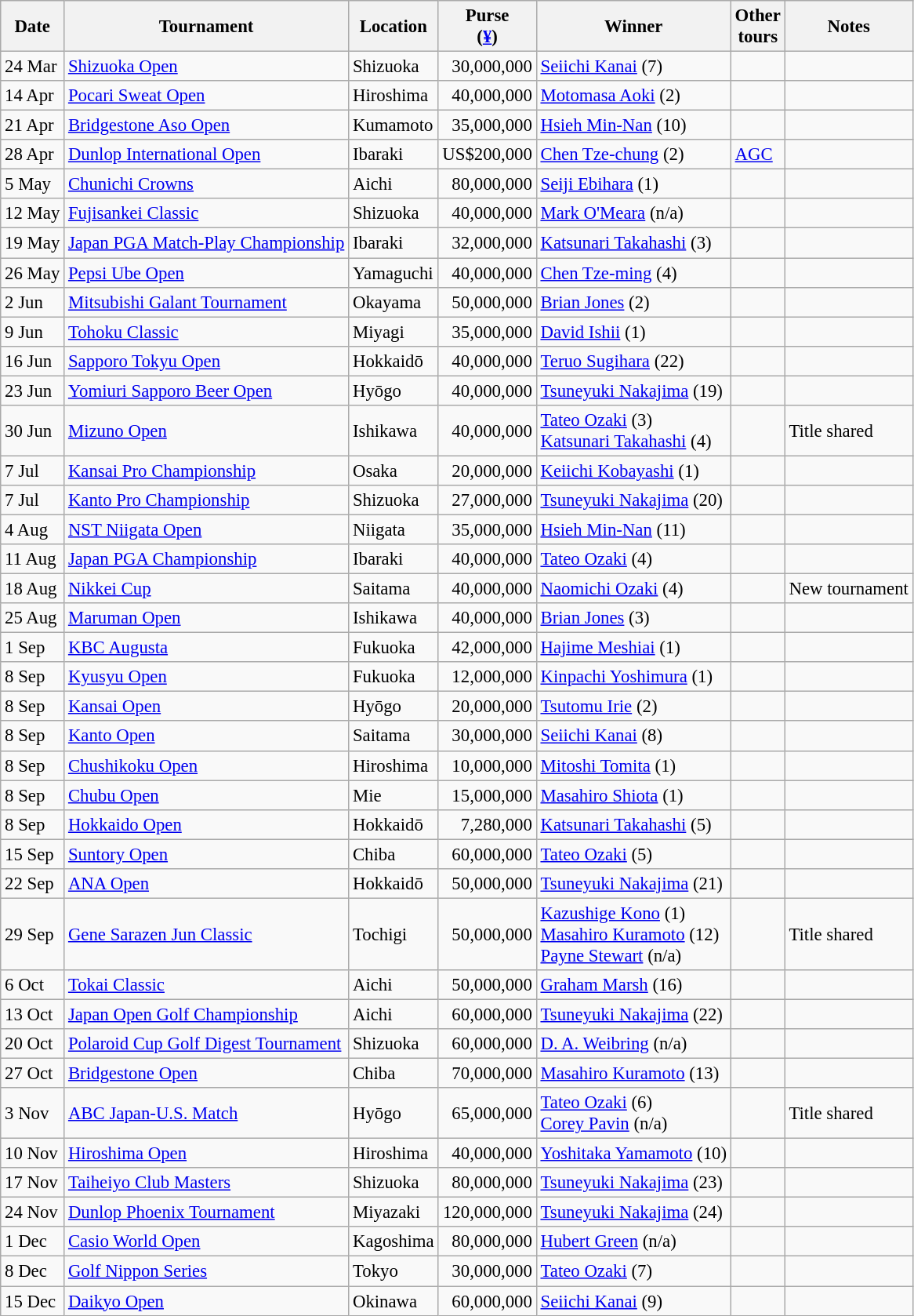<table class="wikitable" style="font-size:95%">
<tr>
<th>Date</th>
<th>Tournament</th>
<th>Location</th>
<th>Purse<br>(<a href='#'>¥</a>)</th>
<th>Winner</th>
<th>Other<br>tours</th>
<th>Notes</th>
</tr>
<tr>
<td>24 Mar</td>
<td><a href='#'>Shizuoka Open</a></td>
<td>Shizuoka</td>
<td align=right>30,000,000</td>
<td> <a href='#'>Seiichi Kanai</a> (7)</td>
<td></td>
<td></td>
</tr>
<tr>
<td>14 Apr</td>
<td><a href='#'>Pocari Sweat Open</a></td>
<td>Hiroshima</td>
<td align=right>40,000,000</td>
<td> <a href='#'>Motomasa Aoki</a> (2)</td>
<td></td>
<td></td>
</tr>
<tr>
<td>21 Apr</td>
<td><a href='#'>Bridgestone Aso Open</a></td>
<td>Kumamoto</td>
<td align=right>35,000,000</td>
<td> <a href='#'>Hsieh Min-Nan</a> (10)</td>
<td></td>
<td></td>
</tr>
<tr>
<td>28 Apr</td>
<td><a href='#'>Dunlop International Open</a></td>
<td>Ibaraki</td>
<td align=right>US$200,000</td>
<td> <a href='#'>Chen Tze-chung</a> (2)</td>
<td><a href='#'>AGC</a></td>
<td></td>
</tr>
<tr>
<td>5 May</td>
<td><a href='#'>Chunichi Crowns</a></td>
<td>Aichi</td>
<td align=right>80,000,000</td>
<td> <a href='#'>Seiji Ebihara</a> (1)</td>
<td></td>
<td></td>
</tr>
<tr>
<td>12 May</td>
<td><a href='#'>Fujisankei Classic</a></td>
<td>Shizuoka</td>
<td align=right>40,000,000</td>
<td> <a href='#'>Mark O'Meara</a> (n/a)</td>
<td></td>
<td></td>
</tr>
<tr>
<td>19 May</td>
<td><a href='#'>Japan PGA Match-Play Championship</a></td>
<td>Ibaraki</td>
<td align=right>32,000,000</td>
<td> <a href='#'>Katsunari Takahashi</a> (3)</td>
<td></td>
<td></td>
</tr>
<tr>
<td>26 May</td>
<td><a href='#'>Pepsi Ube Open</a></td>
<td>Yamaguchi</td>
<td align=right>40,000,000</td>
<td> <a href='#'>Chen Tze-ming</a> (4)</td>
<td></td>
<td></td>
</tr>
<tr>
<td>2 Jun</td>
<td><a href='#'>Mitsubishi Galant Tournament</a></td>
<td>Okayama</td>
<td align=right>50,000,000</td>
<td> <a href='#'>Brian Jones</a> (2)</td>
<td></td>
<td></td>
</tr>
<tr>
<td>9 Jun</td>
<td><a href='#'>Tohoku Classic</a></td>
<td>Miyagi</td>
<td align=right>35,000,000</td>
<td> <a href='#'>David Ishii</a> (1)</td>
<td></td>
<td></td>
</tr>
<tr>
<td>16 Jun</td>
<td><a href='#'>Sapporo Tokyu Open</a></td>
<td>Hokkaidō</td>
<td align=right>40,000,000</td>
<td> <a href='#'>Teruo Sugihara</a> (22)</td>
<td></td>
<td></td>
</tr>
<tr>
<td>23 Jun</td>
<td><a href='#'>Yomiuri Sapporo Beer Open</a></td>
<td>Hyōgo</td>
<td align=right>40,000,000</td>
<td> <a href='#'>Tsuneyuki Nakajima</a> (19)</td>
<td></td>
<td></td>
</tr>
<tr>
<td>30 Jun</td>
<td><a href='#'>Mizuno Open</a></td>
<td>Ishikawa</td>
<td align=right>40,000,000</td>
<td> <a href='#'>Tateo Ozaki</a> (3)<br> <a href='#'>Katsunari Takahashi</a> (4)</td>
<td></td>
<td>Title shared</td>
</tr>
<tr>
<td>7 Jul</td>
<td><a href='#'>Kansai Pro Championship</a></td>
<td>Osaka</td>
<td align=right>20,000,000</td>
<td> <a href='#'>Keiichi Kobayashi</a> (1)</td>
<td></td>
<td></td>
</tr>
<tr>
<td>7 Jul</td>
<td><a href='#'>Kanto Pro Championship</a></td>
<td>Shizuoka</td>
<td align=right>27,000,000</td>
<td> <a href='#'>Tsuneyuki Nakajima</a> (20)</td>
<td></td>
<td></td>
</tr>
<tr>
<td>4 Aug</td>
<td><a href='#'>NST Niigata Open</a></td>
<td>Niigata</td>
<td align=right>35,000,000</td>
<td> <a href='#'>Hsieh Min-Nan</a> (11)</td>
<td></td>
<td></td>
</tr>
<tr>
<td>11 Aug</td>
<td><a href='#'>Japan PGA Championship</a></td>
<td>Ibaraki</td>
<td align=right>40,000,000</td>
<td> <a href='#'>Tateo Ozaki</a> (4)</td>
<td></td>
<td></td>
</tr>
<tr>
<td>18 Aug</td>
<td><a href='#'>Nikkei Cup</a></td>
<td>Saitama</td>
<td align=right>40,000,000</td>
<td> <a href='#'>Naomichi Ozaki</a> (4)</td>
<td></td>
<td>New tournament</td>
</tr>
<tr>
<td>25 Aug</td>
<td><a href='#'>Maruman Open</a></td>
<td>Ishikawa</td>
<td align=right>40,000,000</td>
<td> <a href='#'>Brian Jones</a> (3)</td>
<td></td>
<td></td>
</tr>
<tr>
<td>1 Sep</td>
<td><a href='#'>KBC Augusta</a></td>
<td>Fukuoka</td>
<td align=right>42,000,000</td>
<td> <a href='#'>Hajime Meshiai</a> (1)</td>
<td></td>
<td></td>
</tr>
<tr>
<td>8 Sep</td>
<td><a href='#'>Kyusyu Open</a></td>
<td>Fukuoka</td>
<td align=right>12,000,000</td>
<td> <a href='#'>Kinpachi Yoshimura</a> (1)</td>
<td></td>
<td></td>
</tr>
<tr>
<td>8 Sep</td>
<td><a href='#'>Kansai Open</a></td>
<td>Hyōgo</td>
<td align=right>20,000,000</td>
<td> <a href='#'>Tsutomu Irie</a> (2)</td>
<td></td>
<td></td>
</tr>
<tr>
<td>8 Sep</td>
<td><a href='#'>Kanto Open</a></td>
<td>Saitama</td>
<td align=right>30,000,000</td>
<td> <a href='#'>Seiichi Kanai</a> (8)</td>
<td></td>
<td></td>
</tr>
<tr>
<td>8 Sep</td>
<td><a href='#'>Chushikoku Open</a></td>
<td>Hiroshima</td>
<td align=right>10,000,000</td>
<td> <a href='#'>Mitoshi Tomita</a> (1)</td>
<td></td>
<td></td>
</tr>
<tr>
<td>8 Sep</td>
<td><a href='#'>Chubu Open</a></td>
<td>Mie</td>
<td align=right>15,000,000</td>
<td> <a href='#'>Masahiro Shiota</a> (1)</td>
<td></td>
<td></td>
</tr>
<tr>
<td>8 Sep</td>
<td><a href='#'>Hokkaido Open</a></td>
<td>Hokkaidō</td>
<td align=right>7,280,000</td>
<td> <a href='#'>Katsunari Takahashi</a> (5)</td>
<td></td>
<td></td>
</tr>
<tr>
<td>15 Sep</td>
<td><a href='#'>Suntory Open</a></td>
<td>Chiba</td>
<td align=right>60,000,000</td>
<td> <a href='#'>Tateo Ozaki</a> (5)</td>
<td></td>
<td></td>
</tr>
<tr>
<td>22 Sep</td>
<td><a href='#'>ANA Open</a></td>
<td>Hokkaidō</td>
<td align=right>50,000,000</td>
<td> <a href='#'>Tsuneyuki Nakajima</a> (21)</td>
<td></td>
<td></td>
</tr>
<tr>
<td>29 Sep</td>
<td><a href='#'>Gene Sarazen Jun Classic</a></td>
<td>Tochigi</td>
<td align=right>50,000,000</td>
<td> <a href='#'>Kazushige Kono</a> (1)<br> <a href='#'>Masahiro Kuramoto</a> (12)<br> <a href='#'>Payne Stewart</a> (n/a)</td>
<td></td>
<td>Title shared</td>
</tr>
<tr>
<td>6 Oct</td>
<td><a href='#'>Tokai Classic</a></td>
<td>Aichi</td>
<td align=right>50,000,000</td>
<td> <a href='#'>Graham Marsh</a> (16)</td>
<td></td>
<td></td>
</tr>
<tr>
<td>13 Oct</td>
<td><a href='#'>Japan Open Golf Championship</a></td>
<td>Aichi</td>
<td align=right>60,000,000</td>
<td> <a href='#'>Tsuneyuki Nakajima</a> (22)</td>
<td></td>
<td></td>
</tr>
<tr>
<td>20 Oct</td>
<td><a href='#'>Polaroid Cup Golf Digest Tournament</a></td>
<td>Shizuoka</td>
<td align=right>60,000,000</td>
<td> <a href='#'>D. A. Weibring</a> (n/a)</td>
<td></td>
<td></td>
</tr>
<tr>
<td>27 Oct</td>
<td><a href='#'>Bridgestone Open</a></td>
<td>Chiba</td>
<td align=right>70,000,000</td>
<td> <a href='#'>Masahiro Kuramoto</a> (13)</td>
<td></td>
<td></td>
</tr>
<tr>
<td>3 Nov</td>
<td><a href='#'>ABC Japan-U.S. Match</a></td>
<td>Hyōgo</td>
<td align=right>65,000,000</td>
<td> <a href='#'>Tateo Ozaki</a> (6)<br> <a href='#'>Corey Pavin</a> (n/a)</td>
<td></td>
<td>Title shared</td>
</tr>
<tr>
<td>10 Nov</td>
<td><a href='#'>Hiroshima Open</a></td>
<td>Hiroshima</td>
<td align=right>40,000,000</td>
<td> <a href='#'>Yoshitaka Yamamoto</a> (10)</td>
<td></td>
<td></td>
</tr>
<tr>
<td>17 Nov</td>
<td><a href='#'>Taiheiyo Club Masters</a></td>
<td>Shizuoka</td>
<td align=right>80,000,000</td>
<td> <a href='#'>Tsuneyuki Nakajima</a> (23)</td>
<td></td>
<td></td>
</tr>
<tr>
<td>24 Nov</td>
<td><a href='#'>Dunlop Phoenix Tournament</a></td>
<td>Miyazaki</td>
<td align=right>120,000,000</td>
<td> <a href='#'>Tsuneyuki Nakajima</a> (24)</td>
<td></td>
<td></td>
</tr>
<tr>
<td>1 Dec</td>
<td><a href='#'>Casio World Open</a></td>
<td>Kagoshima</td>
<td align=right>80,000,000</td>
<td> <a href='#'>Hubert Green</a> (n/a)</td>
<td></td>
<td></td>
</tr>
<tr>
<td>8 Dec</td>
<td><a href='#'>Golf Nippon Series</a></td>
<td>Tokyo</td>
<td align=right>30,000,000</td>
<td> <a href='#'>Tateo Ozaki</a> (7)</td>
<td></td>
<td></td>
</tr>
<tr>
<td>15 Dec</td>
<td><a href='#'>Daikyo Open</a></td>
<td>Okinawa</td>
<td align=right>60,000,000</td>
<td> <a href='#'>Seiichi Kanai</a> (9)</td>
<td></td>
<td></td>
</tr>
</table>
